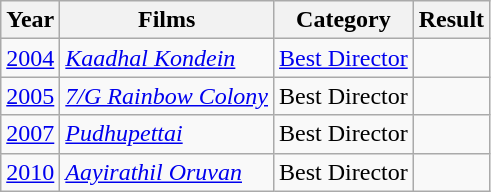<table class="wikitable sortable">
<tr>
<th>Year</th>
<th>Films</th>
<th>Category</th>
<th>Result</th>
</tr>
<tr>
<td><a href='#'>2004</a></td>
<td><em><a href='#'>Kaadhal Kondein</a></em></td>
<td><a href='#'>Best Director</a></td>
<td></td>
</tr>
<tr>
<td><a href='#'>2005</a></td>
<td><em><a href='#'>7/G Rainbow Colony</a></em></td>
<td>Best Director</td>
<td></td>
</tr>
<tr>
<td><a href='#'>2007</a></td>
<td><em><a href='#'>Pudhupettai</a></em></td>
<td>Best Director</td>
<td></td>
</tr>
<tr>
<td><a href='#'>2010</a></td>
<td><em><a href='#'>Aayirathil Oruvan</a></em></td>
<td>Best Director</td>
<td></td>
</tr>
</table>
